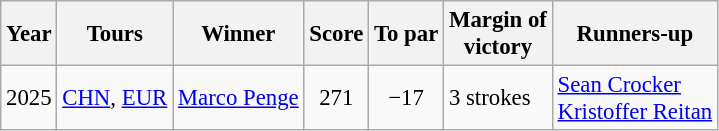<table class=wikitable style="font-size: 95%;">
<tr>
<th>Year</th>
<th>Tours</th>
<th>Winner</th>
<th>Score</th>
<th>To par</th>
<th>Margin of<br>victory</th>
<th>Runners-up</th>
</tr>
<tr>
<td align=center>2025</td>
<td><a href='#'>CHN</a>, <a href='#'>EUR</a></td>
<td> <a href='#'>Marco Penge</a></td>
<td align=center>271</td>
<td align=center>−17</td>
<td>3 strokes</td>
<td> <a href='#'>Sean Crocker</a><br> <a href='#'>Kristoffer Reitan</a></td>
</tr>
</table>
